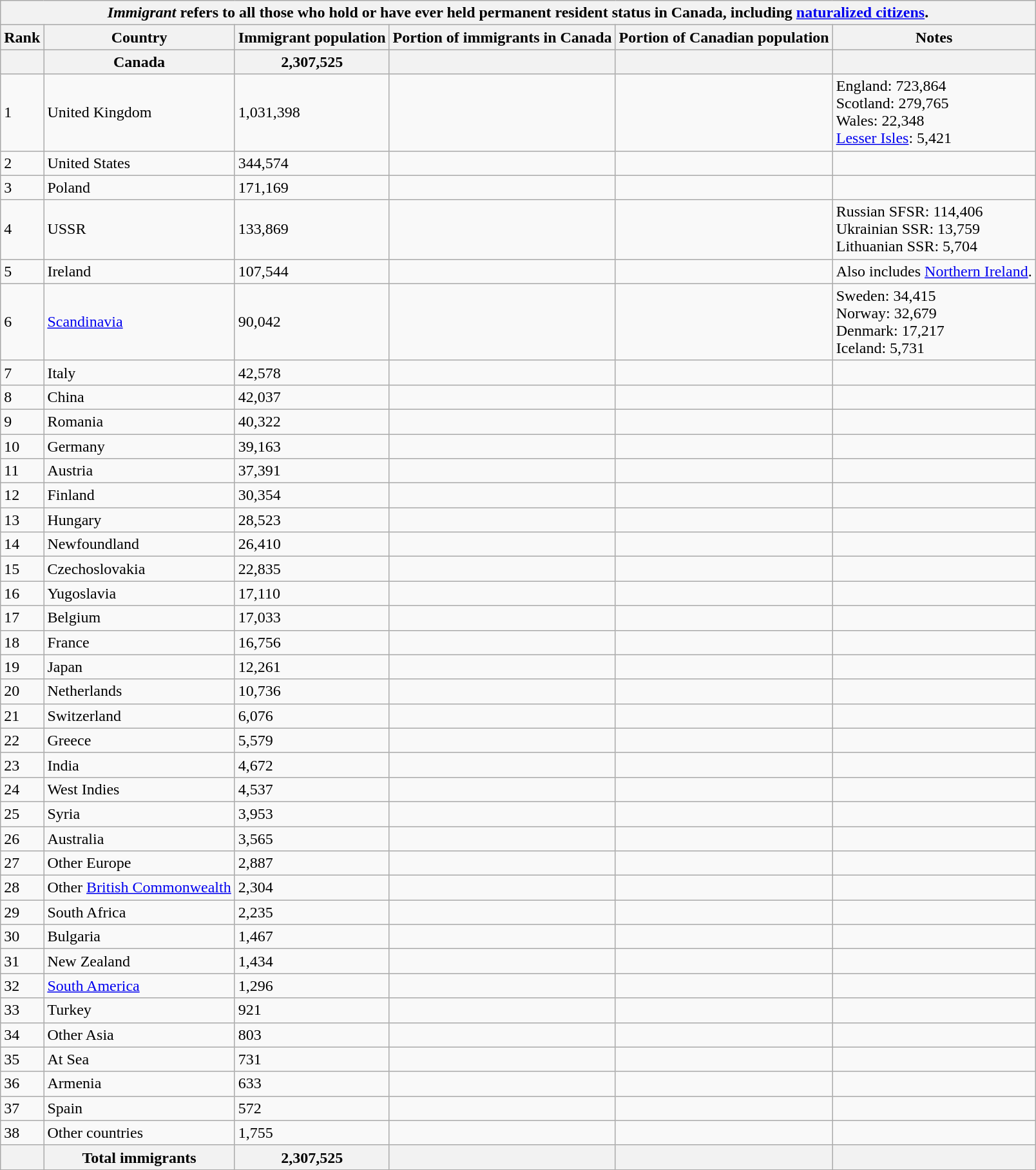<table class="wikitable sortable">
<tr>
<th colspan="6"><em>Immigrant</em> refers to all those who hold or have ever held permanent resident status in Canada, including <a href='#'>naturalized citizens</a>.</th>
</tr>
<tr>
<th>Rank</th>
<th>Country</th>
<th>Immigrant population</th>
<th>Portion of immigrants in Canada</th>
<th>Portion of Canadian population</th>
<th>Notes</th>
</tr>
<tr>
<th></th>
<th>Canada</th>
<th>2,307,525</th>
<th></th>
<th></th>
<th></th>
</tr>
<tr>
<td>1</td>
<td>United Kingdom</td>
<td>1,031,398</td>
<td></td>
<td></td>
<td>England: 723,864<br>Scotland: 279,765<br>Wales: 22,348<br><a href='#'>Lesser Isles</a>: 5,421</td>
</tr>
<tr>
<td>2</td>
<td>United States</td>
<td>344,574</td>
<td></td>
<td></td>
<td></td>
</tr>
<tr>
<td>3</td>
<td>Poland</td>
<td>171,169</td>
<td></td>
<td></td>
<td></td>
</tr>
<tr>
<td>4</td>
<td>USSR</td>
<td>133,869</td>
<td></td>
<td></td>
<td>Russian SFSR: 114,406<br>Ukrainian SSR: 13,759<br>Lithuanian SSR: 5,704</td>
</tr>
<tr>
<td>5</td>
<td>Ireland</td>
<td>107,544</td>
<td></td>
<td></td>
<td>Also includes <a href='#'>Northern Ireland</a>.</td>
</tr>
<tr>
<td>6</td>
<td><a href='#'>Scandinavia</a></td>
<td>90,042</td>
<td></td>
<td></td>
<td>Sweden: 34,415<br>Norway: 32,679<br>Denmark: 17,217<br>Iceland: 5,731</td>
</tr>
<tr>
<td>7</td>
<td>Italy</td>
<td>42,578</td>
<td></td>
<td></td>
<td></td>
</tr>
<tr>
<td>8</td>
<td>China</td>
<td>42,037</td>
<td></td>
<td></td>
<td></td>
</tr>
<tr>
<td>9</td>
<td>Romania</td>
<td>40,322</td>
<td></td>
<td></td>
<td></td>
</tr>
<tr>
<td>10</td>
<td>Germany</td>
<td>39,163</td>
<td></td>
<td></td>
<td></td>
</tr>
<tr>
<td>11</td>
<td>Austria</td>
<td>37,391</td>
<td></td>
<td></td>
<td></td>
</tr>
<tr>
<td>12</td>
<td>Finland</td>
<td>30,354</td>
<td></td>
<td></td>
<td></td>
</tr>
<tr>
<td>13</td>
<td>Hungary</td>
<td>28,523</td>
<td></td>
<td></td>
<td></td>
</tr>
<tr>
<td>14</td>
<td>Newfoundland</td>
<td>26,410</td>
<td></td>
<td></td>
<td></td>
</tr>
<tr>
<td>15</td>
<td>Czechoslovakia</td>
<td>22,835</td>
<td></td>
<td></td>
<td></td>
</tr>
<tr>
<td>16</td>
<td>Yugoslavia</td>
<td>17,110</td>
<td></td>
<td></td>
<td></td>
</tr>
<tr>
<td>17</td>
<td>Belgium</td>
<td>17,033</td>
<td></td>
<td></td>
<td></td>
</tr>
<tr>
<td>18</td>
<td>France</td>
<td>16,756</td>
<td></td>
<td></td>
<td></td>
</tr>
<tr>
<td>19</td>
<td>Japan</td>
<td>12,261</td>
<td></td>
<td></td>
<td></td>
</tr>
<tr>
<td>20</td>
<td>Netherlands</td>
<td>10,736</td>
<td></td>
<td></td>
<td></td>
</tr>
<tr>
<td>21</td>
<td>Switzerland</td>
<td>6,076</td>
<td></td>
<td></td>
<td></td>
</tr>
<tr>
<td>22</td>
<td>Greece</td>
<td>5,579</td>
<td></td>
<td></td>
<td></td>
</tr>
<tr>
<td>23</td>
<td>India</td>
<td>4,672</td>
<td></td>
<td></td>
<td></td>
</tr>
<tr>
<td>24</td>
<td>West Indies</td>
<td>4,537</td>
<td></td>
<td></td>
<td></td>
</tr>
<tr>
<td>25</td>
<td>Syria</td>
<td>3,953</td>
<td></td>
<td></td>
<td></td>
</tr>
<tr>
<td>26</td>
<td>Australia</td>
<td>3,565</td>
<td></td>
<td></td>
<td></td>
</tr>
<tr>
<td>27</td>
<td>Other Europe</td>
<td>2,887</td>
<td></td>
<td></td>
<td></td>
</tr>
<tr>
<td>28</td>
<td>Other <a href='#'>British Commonwealth</a></td>
<td>2,304</td>
<td></td>
<td></td>
<td></td>
</tr>
<tr>
<td>29</td>
<td>South Africa</td>
<td>2,235</td>
<td></td>
<td></td>
<td></td>
</tr>
<tr>
<td>30</td>
<td>Bulgaria</td>
<td>1,467</td>
<td></td>
<td></td>
<td></td>
</tr>
<tr>
<td>31</td>
<td>New Zealand</td>
<td>1,434</td>
<td></td>
<td></td>
<td></td>
</tr>
<tr>
<td>32</td>
<td><a href='#'>South America</a></td>
<td>1,296</td>
<td></td>
<td></td>
<td></td>
</tr>
<tr>
<td>33</td>
<td>Turkey</td>
<td>921</td>
<td></td>
<td></td>
<td></td>
</tr>
<tr>
<td>34</td>
<td>Other Asia</td>
<td>803</td>
<td></td>
<td></td>
<td></td>
</tr>
<tr>
<td>35</td>
<td>At Sea</td>
<td>731</td>
<td></td>
<td></td>
<td></td>
</tr>
<tr>
<td>36</td>
<td>Armenia</td>
<td>633</td>
<td></td>
<td></td>
<td></td>
</tr>
<tr>
<td>37</td>
<td>Spain</td>
<td>572</td>
<td></td>
<td></td>
<td></td>
</tr>
<tr>
<td>38</td>
<td>Other countries</td>
<td>1,755</td>
<td></td>
<td></td>
<td></td>
</tr>
<tr>
<th></th>
<th>Total immigrants</th>
<th>2,307,525</th>
<th></th>
<th></th>
<th></th>
</tr>
</table>
